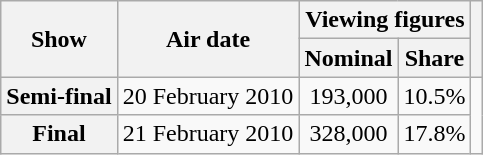<table class="wikitable plainrowheaders sortable" style="text-align:center">
<tr>
<th rowspan="2">Show</th>
<th rowspan="2">Air date</th>
<th colspan="2">Viewing figures</th>
<th rowspan="2"></th>
</tr>
<tr>
<th>Nominal</th>
<th>Share</th>
</tr>
<tr>
<th scope="row">Semi-final</th>
<td>20 February 2010</td>
<td>193,000</td>
<td>10.5%</td>
<td rowspan="2"></td>
</tr>
<tr>
<th scope="row">Final</th>
<td>21 February 2010</td>
<td>328,000</td>
<td>17.8%</td>
</tr>
</table>
